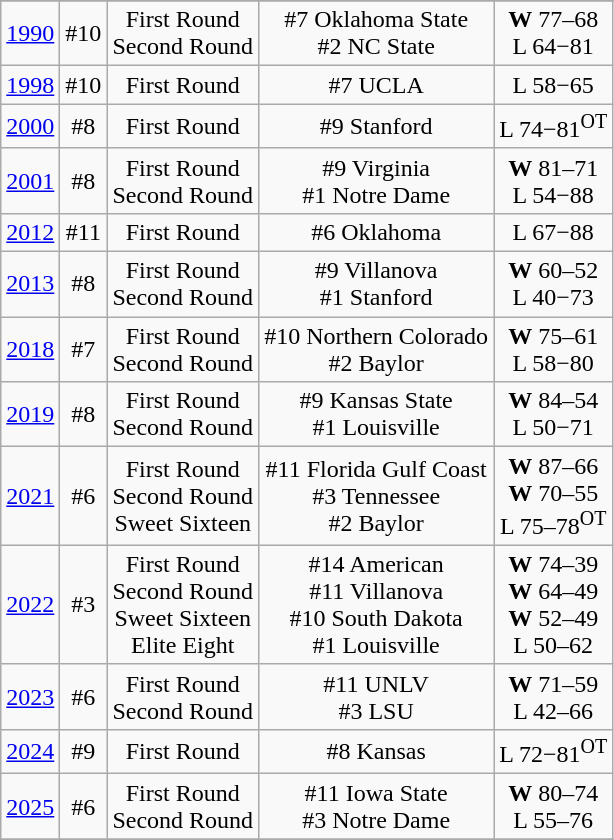<table class="wikitable" style="text-align:center">
<tr>
</tr>
<tr>
<td rowspan=1><a href='#'>1990</a></td>
<td>#10</td>
<td>First Round<br>Second Round</td>
<td>#7 Oklahoma State<br>#2 NC State</td>
<td><strong>W</strong> 77–68<br>L 64−81</td>
</tr>
<tr style="text-align:center;">
<td rowspan=1><a href='#'>1998</a></td>
<td>#10</td>
<td>First Round</td>
<td>#7 UCLA</td>
<td>L 58−65</td>
</tr>
<tr style="text-align:center;">
<td rowspan=1><a href='#'>2000</a></td>
<td>#8</td>
<td>First Round</td>
<td>#9 Stanford</td>
<td>L 74−81<sup>OT</sup></td>
</tr>
<tr style="text-align:center;">
<td rowspan=1><a href='#'>2001</a></td>
<td>#8</td>
<td>First Round<br>Second Round</td>
<td>#9 Virginia<br>#1 Notre Dame</td>
<td><strong>W</strong> 81–71<br>L 54−88</td>
</tr>
<tr style="text-align:center;">
<td rowspan=1><a href='#'>2012</a></td>
<td>#11</td>
<td>First Round</td>
<td>#6 Oklahoma</td>
<td>L 67−88</td>
</tr>
<tr style="text-align:center;">
<td rowspan=1><a href='#'>2013</a></td>
<td>#8</td>
<td>First Round<br>Second Round</td>
<td>#9 Villanova<br>#1 Stanford</td>
<td><strong>W</strong> 60–52<br>L 40−73</td>
</tr>
<tr style="text-align:center;">
<td rowspan=1><a href='#'>2018</a></td>
<td>#7</td>
<td>First Round<br>Second Round</td>
<td>#10 Northern Colorado<br>#2 Baylor</td>
<td><strong>W</strong> 75–61<br>L 58−80</td>
</tr>
<tr style="text-align:center;">
<td rowspan=1><a href='#'>2019</a></td>
<td>#8</td>
<td>First Round<br>Second Round</td>
<td>#9 Kansas State<br>#1 Louisville</td>
<td><strong>W</strong> 84–54<br>L 50−71</td>
</tr>
<tr style="text-align:center;">
<td rowspan=1><a href='#'>2021</a></td>
<td>#6</td>
<td>First Round<br>Second Round<br>Sweet Sixteen</td>
<td>#11 Florida Gulf Coast<br>#3 Tennessee<br>#2 Baylor</td>
<td><strong>W</strong> 87–66<br><strong>W</strong> 70–55<br>L 75–78<sup>OT</sup></td>
</tr>
<tr style="text-align:center;">
<td rowspan=1><a href='#'>2022</a></td>
<td>#3</td>
<td>First Round<br>Second Round<br>Sweet Sixteen<br>Elite Eight</td>
<td>#14 American<br>#11 Villanova<br>#10 South Dakota<br>#1 Louisville</td>
<td><strong>W</strong> 74–39<br><strong>W</strong> 64–49<br><strong>W</strong> 52–49<br>L 50–62</td>
</tr>
<tr style="text-align:center;">
<td rowspan=1><a href='#'>2023</a></td>
<td>#6</td>
<td>First Round<br>Second Round</td>
<td>#11 UNLV<br>#3 LSU</td>
<td><strong>W</strong> 71–59<br>L 42–66</td>
</tr>
<tr style="text-align:center;">
<td rowspan=1><a href='#'>2024</a></td>
<td>#9</td>
<td>First Round</td>
<td>#8 Kansas</td>
<td>L 72−81<sup>OT</sup></td>
</tr>
<tr style="text-align:center;">
<td rowspan=1><a href='#'>2025</a></td>
<td>#6</td>
<td>First Round<br>Second Round</td>
<td>#11 Iowa State<br>#3 Notre Dame</td>
<td><strong>W</strong> 80–74<br>L 55–76</td>
</tr>
<tr style="text-align:center;">
</tr>
</table>
